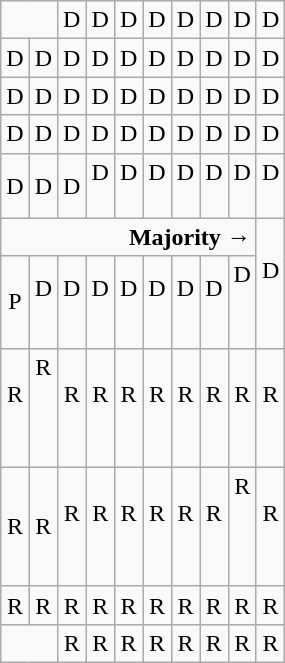<table class="wikitable" style="text-align:center">
<tr>
<td colspan=2> </td>
<td>D</td>
<td>D</td>
<td>D</td>
<td>D</td>
<td>D</td>
<td>D</td>
<td>D</td>
<td>D</td>
</tr>
<tr>
<td width=10% >D</td>
<td width=10% >D</td>
<td width=10% >D</td>
<td width=10% >D</td>
<td width=10% >D</td>
<td width=10% >D</td>
<td width=10% >D</td>
<td width=10% >D</td>
<td width=10% >D</td>
<td width=10% >D</td>
</tr>
<tr>
<td>D</td>
<td>D</td>
<td>D</td>
<td>D</td>
<td>D</td>
<td>D</td>
<td>D</td>
<td>D</td>
<td>D</td>
<td>D</td>
</tr>
<tr>
<td>D</td>
<td>D</td>
<td>D</td>
<td>D</td>
<td>D</td>
<td>D</td>
<td>D</td>
<td>D</td>
<td>D</td>
<td>D</td>
</tr>
<tr>
<td>D</td>
<td>D</td>
<td>D</td>
<td>D<br><br></td>
<td>D<br><br></td>
<td>D<br><br></td>
<td>D<br><br></td>
<td>D<br><br></td>
<td>D<br><br></td>
<td>D<br><br></td>
</tr>
<tr>
<td colspan=9 align=right><strong>Majority →</strong></td>
<td rowspan=2 >D<br><br></td>
</tr>
<tr>
<td>P</td>
<td>D<br><br></td>
<td>D<br><br></td>
<td>D<br><br></td>
<td>D<br><br></td>
<td>D<br><br></td>
<td>D<br><br></td>
<td>D<br><br></td>
<td>D<br><br><br></td>
</tr>
<tr>
<td>R<br><br></td>
<td>R<br><br><br><br></td>
<td>R<br><br></td>
<td>R<br><br></td>
<td>R<br><br></td>
<td>R<br><br></td>
<td>R<br><br></td>
<td>R<br><br></td>
<td>R<br><br></td>
<td>R<br><br></td>
</tr>
<tr>
<td>R</td>
<td>R</td>
<td>R<br><br></td>
<td>R<br><br></td>
<td>R<br><br></td>
<td>R<br><br></td>
<td>R<br><br></td>
<td>R<br><br></td>
<td>R<br><br><br><br></td>
<td>R<br><br></td>
</tr>
<tr>
<td>R</td>
<td>R</td>
<td>R</td>
<td>R</td>
<td>R</td>
<td>R</td>
<td>R</td>
<td>R</td>
<td>R</td>
<td>R</td>
</tr>
<tr>
<td colspan=2></td>
<td>R</td>
<td>R</td>
<td>R</td>
<td>R</td>
<td>R</td>
<td>R</td>
<td>R</td>
<td>R</td>
</tr>
</table>
